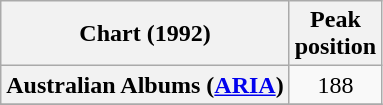<table class="wikitable plainrowheaders" style="text-align:center">
<tr>
<th>Chart (1992)</th>
<th>Peak<br>position</th>
</tr>
<tr>
<th scope="row">Australian Albums (<a href='#'>ARIA</a>)</th>
<td>188</td>
</tr>
<tr>
</tr>
</table>
